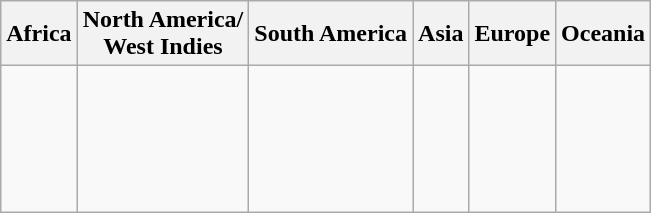<table class="wikitable">
<tr>
<th>Africa</th>
<th>North America/<br>West Indies</th>
<th>South America</th>
<th>Asia</th>
<th>Europe</th>
<th>Oceania</th>
</tr>
<tr>
<td><br></td>
<td><br></td>
<td></td>
<td><br><br></td>
<td><br><br><br><br><br></td>
<td><br></td>
</tr>
</table>
